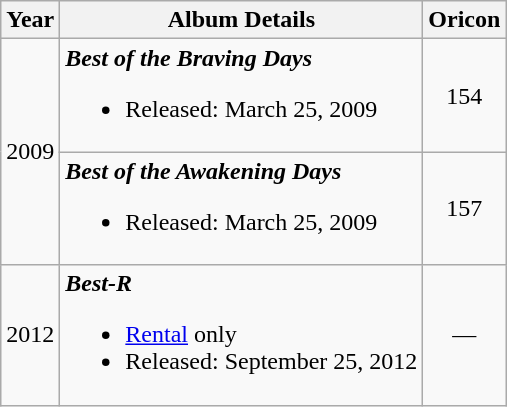<table class="wikitable">
<tr>
<th>Year</th>
<th>Album Details</th>
<th>Oricon</th>
</tr>
<tr>
<td rowspan="2">2009</td>
<td><strong><em>Best of the Braving Days</em></strong><br><ul><li>Released: March 25, 2009</li></ul></td>
<td align="center">154</td>
</tr>
<tr>
<td><strong><em>Best of the Awakening Days</em></strong><br><ul><li>Released: March 25, 2009</li></ul></td>
<td align="center">157</td>
</tr>
<tr>
<td>2012</td>
<td><strong><em>Best-R</em></strong><br><ul><li><a href='#'>Rental</a> only</li><li>Released: September 25, 2012</li></ul></td>
<td align="center">—</td>
</tr>
</table>
